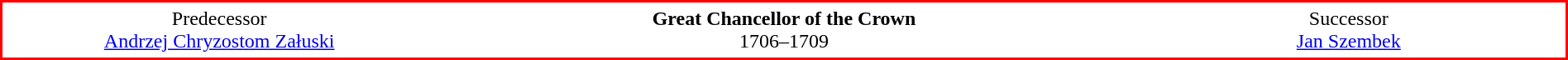<table style="clear:both; background-color: white; border-style: solid; border-color:red; border-width:2px; vertical-align:top; text-align:center; border-collapse: collapse;width:100%;margin-top:3px;" cellpadding="4" cellspacing"0">
<tr>
<td width="25%">Predecessor<br><a href='#'>Andrzej Chryzostom Załuski</a></td>
<td width="10%"></td>
<td width="20%"><strong>Great Chancellor of the Crown</strong><br>1706–1709</td>
<td width="10%"></td>
<td width="25%">Successor<br><a href='#'>Jan Szembek</a></td>
</tr>
</table>
